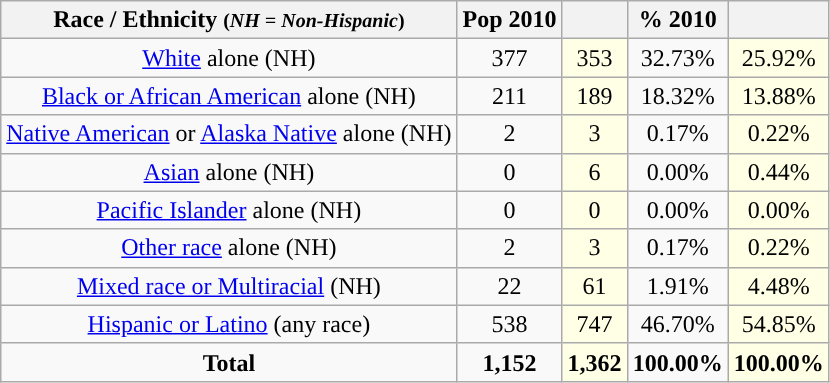<table class="wikitable" style="text-align:center;">
<tr>
<th>Race / Ethnicity <small>(<em>NH = Non-Hispanic</em>)</small></th>
<th>Pop 2010</th>
<th></th>
<th>% 2010</th>
<th></th>
</tr>
<tr>
<td><a href='#'>White</a> alone (NH)</td>
<td>377</td>
<td style='background: #ffffe6;'>353</td>
<td>32.73%</td>
<td style='background: #ffffe6;'>25.92%</td>
</tr>
<tr>
<td><a href='#'>Black or African American</a> alone (NH)</td>
<td>211</td>
<td style='background: #ffffe6;'>189</td>
<td>18.32%</td>
<td style='background: #ffffe6;'>13.88%</td>
</tr>
<tr>
<td><a href='#'>Native American</a> or <a href='#'>Alaska Native</a> alone (NH)</td>
<td>2</td>
<td style='background: #ffffe6;'>3</td>
<td>0.17%</td>
<td style='background: #ffffe6;'>0.22%</td>
</tr>
<tr>
<td><a href='#'>Asian</a> alone (NH)</td>
<td>0</td>
<td style='background: #ffffe6;'>6</td>
<td>0.00%</td>
<td style='background: #ffffe6;'>0.44%</td>
</tr>
<tr>
<td><a href='#'>Pacific Islander</a> alone (NH)</td>
<td>0</td>
<td style='background: #ffffe6;'>0</td>
<td>0.00%</td>
<td style='background: #ffffe6;'>0.00%</td>
</tr>
<tr>
<td><a href='#'>Other race</a> alone (NH)</td>
<td>2</td>
<td style='background: #ffffe6;'>3</td>
<td>0.17%</td>
<td style='background: #ffffe6;'>0.22%</td>
</tr>
<tr>
<td><a href='#'>Mixed race or Multiracial</a> (NH)</td>
<td>22</td>
<td style='background: #ffffe6;'>61</td>
<td>1.91%</td>
<td style='background: #ffffe6;'>4.48%</td>
</tr>
<tr>
<td><a href='#'>Hispanic or Latino</a> (any race)</td>
<td>538</td>
<td style='background: #ffffe6;'>747</td>
<td>46.70%</td>
<td style='background: #ffffe6;'>54.85%</td>
</tr>
<tr>
<td><strong>Total</strong></td>
<td><strong>1,152</strong></td>
<td style='background: #ffffe6;'><strong>1,362</strong></td>
<td><strong>100.00%</strong></td>
<td style='background: #ffffe6;'><strong>100.00%</strong></td>
</tr>
</table>
